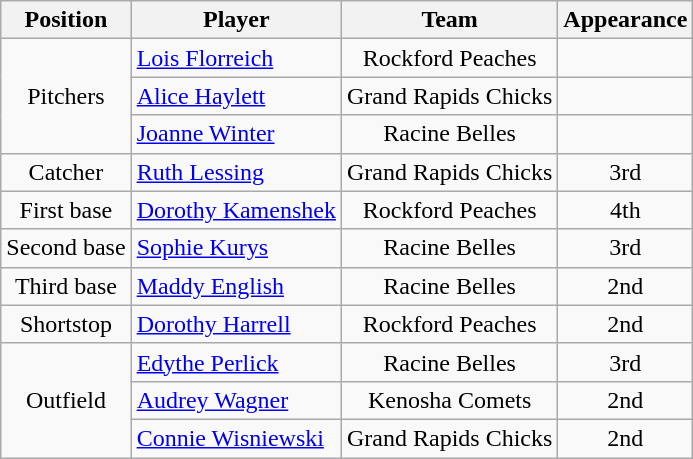<table class="wikitable">
<tr>
<th>Position</th>
<th align=left>Player</th>
<th>Team</th>
<th>Appearance</th>
</tr>
<tr align=center>
<td rowspan=3>Pitchers</td>
<td align=left><a href='#'>Lois Florreich</a></td>
<td>Rockford Peaches</td>
<td></td>
</tr>
<tr align=center>
<td align=left><a href='#'>Alice Haylett</a></td>
<td>Grand Rapids Chicks</td>
<td></td>
</tr>
<tr align=center>
<td align=left><a href='#'>Joanne Winter</a></td>
<td>Racine Belles</td>
<td></td>
</tr>
<tr align=center>
<td>Catcher</td>
<td align=left><a href='#'>Ruth Lessing</a></td>
<td>Grand Rapids Chicks</td>
<td>3rd</td>
</tr>
<tr align=center>
<td>First base</td>
<td align=left><a href='#'>Dorothy Kamenshek</a></td>
<td>Rockford Peaches</td>
<td>4th</td>
</tr>
<tr align=center>
<td>Second base</td>
<td align=left><a href='#'>Sophie Kurys</a></td>
<td>Racine Belles</td>
<td>3rd</td>
</tr>
<tr align=center>
<td>Third base</td>
<td align=left><a href='#'>Maddy English</a></td>
<td>Racine Belles</td>
<td>2nd</td>
</tr>
<tr align=center>
<td>Shortstop</td>
<td align=left><a href='#'>Dorothy Harrell</a></td>
<td>Rockford Peaches</td>
<td>2nd</td>
</tr>
<tr align=center>
<td rowspan=3>Outfield</td>
<td align=left><a href='#'>Edythe Perlick</a></td>
<td>Racine Belles</td>
<td>3rd</td>
</tr>
<tr align=center>
<td align=left><a href='#'>Audrey Wagner</a></td>
<td>Kenosha Comets</td>
<td>2nd</td>
</tr>
<tr align=center>
<td align=left><a href='#'>Connie Wisniewski</a></td>
<td>Grand Rapids Chicks</td>
<td>2nd</td>
</tr>
</table>
